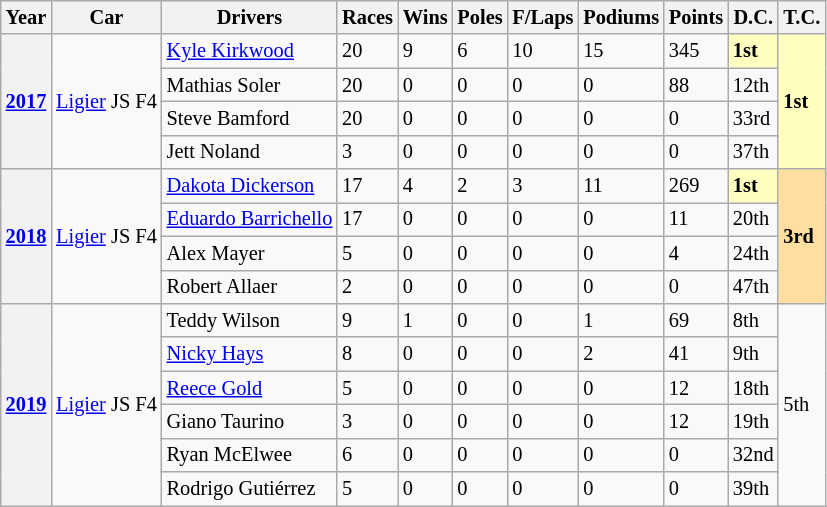<table class="wikitable" style="font-size:85%">
<tr valign="top">
<th>Year</th>
<th>Car</th>
<th>Drivers</th>
<th>Races</th>
<th>Wins</th>
<th>Poles</th>
<th>F/Laps</th>
<th>Podiums</th>
<th>Points</th>
<th>D.C.</th>
<th>T.C.</th>
</tr>
<tr>
<th rowspan="4"><a href='#'>2017</a></th>
<td rowspan="4"><a href='#'>Ligier</a> JS F4</td>
<td> <a href='#'>Kyle Kirkwood</a></td>
<td>20</td>
<td>9</td>
<td>6</td>
<td>10</td>
<td>15</td>
<td>345</td>
<td style="background:#FFFFBF;"><strong>1st</strong></td>
<td rowspan="4" style="background:#FFFFBF;"><strong>1st</strong></td>
</tr>
<tr>
<td> Mathias Soler</td>
<td>20</td>
<td>0</td>
<td>0</td>
<td>0</td>
<td>0</td>
<td>88</td>
<td>12th</td>
</tr>
<tr>
<td> Steve Bamford</td>
<td>20</td>
<td>0</td>
<td>0</td>
<td>0</td>
<td>0</td>
<td>0</td>
<td>33rd</td>
</tr>
<tr>
<td> Jett Noland</td>
<td>3</td>
<td>0</td>
<td>0</td>
<td>0</td>
<td>0</td>
<td>0</td>
<td>37th</td>
</tr>
<tr>
<th rowspan="4"><a href='#'>2018</a></th>
<td rowspan="4"><a href='#'>Ligier</a> JS F4</td>
<td> <a href='#'>Dakota Dickerson</a></td>
<td>17</td>
<td>4</td>
<td>2</td>
<td>3</td>
<td>11</td>
<td>269</td>
<td style="background:#FFFFBF;"><strong>1st</strong></td>
<td rowspan="4" style="background:#FFDF9F;"><strong>3rd</strong></td>
</tr>
<tr>
<td> <a href='#'>Eduardo Barrichello</a></td>
<td>17</td>
<td>0</td>
<td>0</td>
<td>0</td>
<td>0</td>
<td>11</td>
<td>20th</td>
</tr>
<tr>
<td> Alex Mayer</td>
<td>5</td>
<td>0</td>
<td>0</td>
<td>0</td>
<td>0</td>
<td>4</td>
<td>24th</td>
</tr>
<tr>
<td> Robert Allaer</td>
<td>2</td>
<td>0</td>
<td>0</td>
<td>0</td>
<td>0</td>
<td>0</td>
<td>47th</td>
</tr>
<tr>
<th rowspan="6"><a href='#'>2019</a></th>
<td rowspan="6"><a href='#'>Ligier</a> JS F4</td>
<td> Teddy Wilson</td>
<td>9</td>
<td>1</td>
<td>0</td>
<td>0</td>
<td>1</td>
<td>69</td>
<td>8th</td>
<td rowspan="6">5th</td>
</tr>
<tr>
<td> <a href='#'>Nicky Hays</a></td>
<td>8</td>
<td>0</td>
<td>0</td>
<td>0</td>
<td>2</td>
<td>41</td>
<td>9th</td>
</tr>
<tr>
<td> <a href='#'>Reece Gold</a></td>
<td>5</td>
<td>0</td>
<td>0</td>
<td>0</td>
<td>0</td>
<td>12</td>
<td>18th</td>
</tr>
<tr>
<td> Giano Taurino</td>
<td>3</td>
<td>0</td>
<td>0</td>
<td>0</td>
<td>0</td>
<td>12</td>
<td>19th</td>
</tr>
<tr>
<td> Ryan McElwee</td>
<td>6</td>
<td>0</td>
<td>0</td>
<td>0</td>
<td>0</td>
<td>0</td>
<td>32nd</td>
</tr>
<tr>
<td> Rodrigo Gutiérrez</td>
<td>5</td>
<td>0</td>
<td>0</td>
<td>0</td>
<td>0</td>
<td>0</td>
<td>39th</td>
</tr>
</table>
